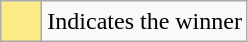<table class="wikitable">
<tr>
<td style="background:#FAEB86; height:20px; width:20px"></td>
<td>Indicates the winner</td>
</tr>
</table>
